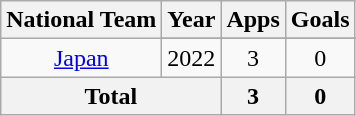<table class="wikitable" style="text-align:center">
<tr>
<th>National Team</th>
<th>Year</th>
<th>Apps</th>
<th>Goals</th>
</tr>
<tr>
<td rowspan="2"><a href='#'>Japan</a></td>
</tr>
<tr>
<td>2022</td>
<td>3</td>
<td>0</td>
</tr>
<tr>
<th colspan="2">Total</th>
<th>3</th>
<th>0</th>
</tr>
</table>
